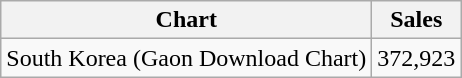<table class="wikitable sortable plainrowheaders">
<tr>
<th>Chart</th>
<th>Sales</th>
</tr>
<tr>
<td>South Korea (Gaon Download Chart)</td>
<td align="center">372,923</td>
</tr>
</table>
